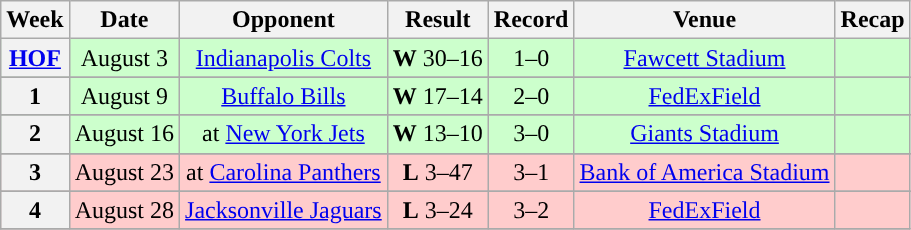<table class="wikitable" style="text-align:center">
<tr>
<th>Week</th>
<th>Date</th>
<th>Opponent</th>
<th>Result</th>
<th>Record</th>
<th>Venue</th>
<th>Recap</th>
</tr>
<tr style="background: #cfc;">
<th align="center"><a href='#'>HOF</a></th>
<td>August 3</td>
<td><a href='#'>Indianapolis Colts</a></td>
<td align="center"><strong>W</strong> 30–16</td>
<td align="center">1–0</td>
<td><a href='#'>Fawcett Stadium</a></td>
<td align=center colspan="1"></td>
</tr>
<tr>
</tr>
<tr style="background: #cfc;">
<th>1</th>
<td>August 9</td>
<td><a href='#'>Buffalo Bills</a></td>
<td align="center"><strong>W</strong> 17–14</td>
<td align="center">2–0</td>
<td><a href='#'>FedExField</a></td>
<td align=center colspan="1"></td>
</tr>
<tr>
</tr>
<tr style="background: #cfc;">
<th>2</th>
<td>August 16</td>
<td>at <a href='#'>New York Jets</a></td>
<td align="center"><strong>W</strong> 13–10</td>
<td align="center">3–0</td>
<td><a href='#'>Giants Stadium</a></td>
<td align=center colspan="1"></td>
</tr>
<tr>
</tr>
<tr style="background: #fcc;">
<th>3</th>
<td>August 23</td>
<td>at <a href='#'>Carolina Panthers</a></td>
<td align="center"><strong>L</strong> 3–47</td>
<td align="center">3–1</td>
<td><a href='#'>Bank of America Stadium</a></td>
<td align=center colspan="1"></td>
</tr>
<tr>
</tr>
<tr style="background: #fcc;">
<th>4</th>
<td>August 28</td>
<td><a href='#'>Jacksonville Jaguars</a></td>
<td align="center"><strong>L</strong> 3–24</td>
<td align="center">3–2</td>
<td><a href='#'>FedExField</a></td>
<td align=center colspan="1"></td>
</tr>
<tr>
</tr>
</table>
